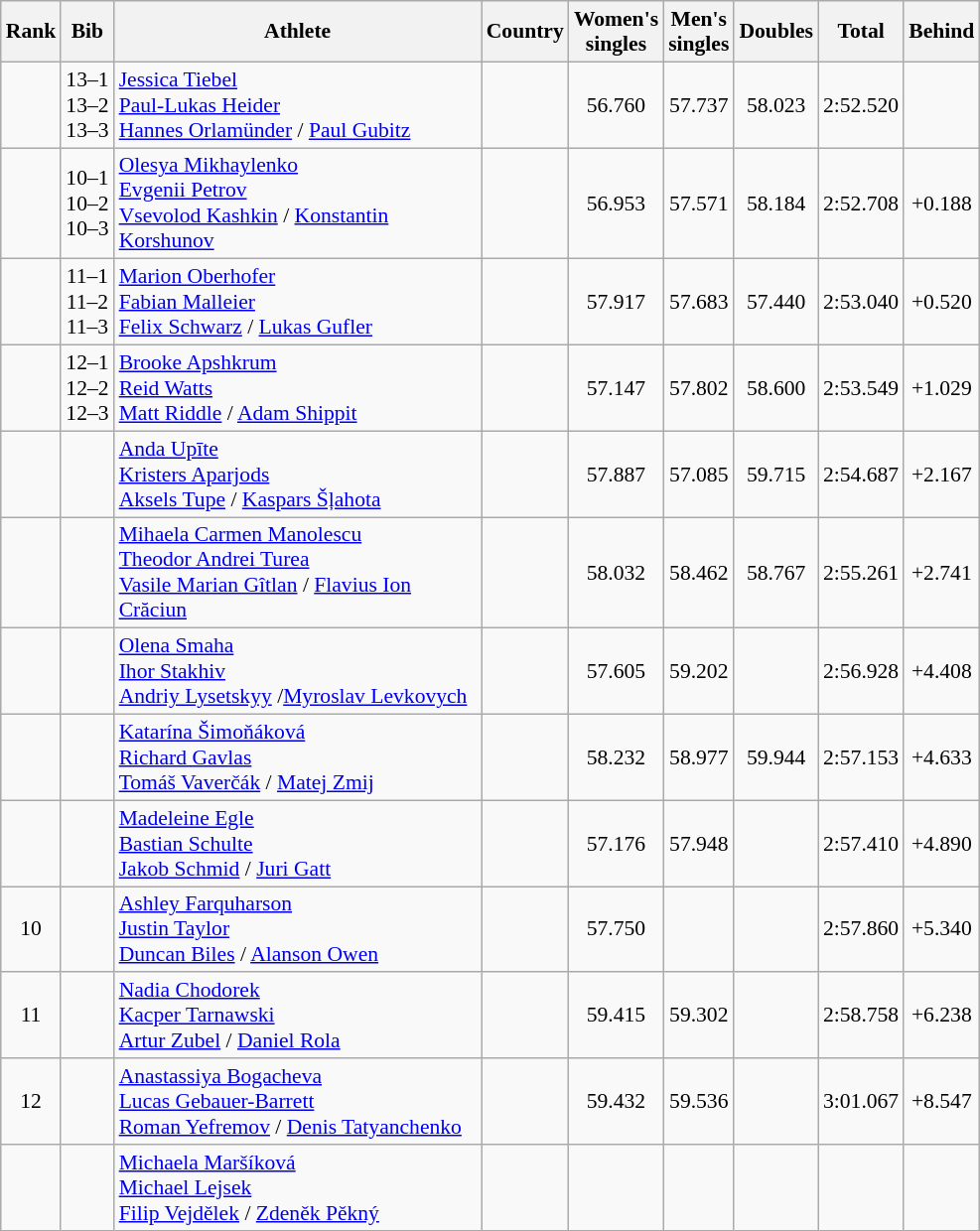<table class="wikitable sortable" style="text-align:center; font-size:90%">
<tr>
<th>Rank</th>
<th>Bib</th>
<th width=240>Athlete</th>
<th>Country</th>
<th>Women's<br>singles</th>
<th>Men's<br>singles</th>
<th>Doubles</th>
<th>Total</th>
<th>Behind</th>
</tr>
<tr>
<td></td>
<td>13–1<br>13–2<br>13–3</td>
<td align=left><a href='#'>Jessica Tiebel</a><br><a href='#'>Paul-Lukas Heider</a><br><a href='#'>Hannes Orlamünder</a> / <a href='#'>Paul Gubitz</a></td>
<td align=left></td>
<td>56.760</td>
<td>57.737</td>
<td>58.023</td>
<td>2:52.520</td>
<td></td>
</tr>
<tr>
<td></td>
<td>10–1<br>10–2<br>10–3</td>
<td align=left><a href='#'>Olesya Mikhaylenko</a><br><a href='#'>Evgenii Petrov</a><br><a href='#'>Vsevolod Kashkin</a> / <a href='#'>Konstantin Korshunov</a></td>
<td align=left></td>
<td>56.953</td>
<td>57.571</td>
<td>58.184</td>
<td>2:52.708</td>
<td>+0.188</td>
</tr>
<tr>
<td></td>
<td>11–1<br>11–2<br>11–3</td>
<td align=left><a href='#'>Marion Oberhofer</a><br><a href='#'>Fabian Malleier</a><br><a href='#'>Felix Schwarz</a> / <a href='#'>Lukas Gufler</a></td>
<td align=left></td>
<td>57.917</td>
<td>57.683</td>
<td>57.440</td>
<td>2:53.040</td>
<td>+0.520</td>
</tr>
<tr>
<td></td>
<td>12–1<br>12–2<br>12–3</td>
<td align=left><a href='#'>Brooke Apshkrum</a><br><a href='#'>Reid Watts</a><br><a href='#'>Matt Riddle</a> / <a href='#'>Adam Shippit</a></td>
<td align=left></td>
<td>57.147</td>
<td>57.802</td>
<td>58.600</td>
<td>2:53.549</td>
<td>+1.029</td>
</tr>
<tr>
<td></td>
<td></td>
<td align=left><a href='#'>Anda Upīte</a><br><a href='#'>Kristers Aparjods</a><br><a href='#'>Aksels Tupe</a> / <a href='#'>Kaspars Šļahota</a></td>
<td align=left></td>
<td>57.887</td>
<td>57.085</td>
<td>59.715</td>
<td>2:54.687</td>
<td>+2.167</td>
</tr>
<tr>
<td></td>
<td></td>
<td align=left><a href='#'>Mihaela Carmen Manolescu</a><br><a href='#'>Theodor Andrei Turea</a><br><a href='#'>Vasile Marian Gîtlan</a> / <a href='#'>Flavius Ion Crăciun</a></td>
<td align=left></td>
<td>58.032</td>
<td>58.462</td>
<td>58.767</td>
<td>2:55.261</td>
<td>+2.741</td>
</tr>
<tr>
<td></td>
<td></td>
<td align=left><a href='#'>Olena Smaha</a><br><a href='#'>Ihor Stakhiv</a><br><a href='#'>Andriy Lysetskyy</a> /<a href='#'>Myroslav Levkovych</a></td>
<td align=left></td>
<td>57.605</td>
<td>59.202</td>
<td></td>
<td>2:56.928</td>
<td>+4.408</td>
</tr>
<tr>
<td></td>
<td></td>
<td align=left><a href='#'>Katarína Šimoňáková</a><br><a href='#'>Richard Gavlas</a><br><a href='#'>Tomáš Vaverčák</a> / <a href='#'>Matej Zmij</a></td>
<td align=left></td>
<td>58.232</td>
<td>58.977</td>
<td>59.944</td>
<td>2:57.153</td>
<td>+4.633</td>
</tr>
<tr>
<td></td>
<td></td>
<td align=left><a href='#'>Madeleine Egle</a><br><a href='#'>Bastian Schulte</a><br><a href='#'>Jakob Schmid</a> / <a href='#'>Juri Gatt</a></td>
<td align=left></td>
<td>57.176</td>
<td>57.948</td>
<td></td>
<td>2:57.410</td>
<td>+4.890</td>
</tr>
<tr>
<td>10</td>
<td></td>
<td align=left><a href='#'>Ashley Farquharson</a><br><a href='#'>Justin Taylor</a><br><a href='#'>Duncan Biles</a> / <a href='#'>Alanson Owen</a></td>
<td align=left></td>
<td>57.750</td>
<td></td>
<td></td>
<td>2:57.860</td>
<td>+5.340</td>
</tr>
<tr>
<td>11</td>
<td></td>
<td align=left><a href='#'>Nadia Chodorek</a><br><a href='#'>Kacper Tarnawski</a><br><a href='#'>Artur Zubel</a> / <a href='#'>Daniel Rola</a></td>
<td align=left></td>
<td>59.415</td>
<td>59.302</td>
<td></td>
<td>2:58.758</td>
<td>+6.238</td>
</tr>
<tr>
<td>12</td>
<td></td>
<td align=left><a href='#'>Anastassiya Bogacheva</a><br><a href='#'>Lucas Gebauer-Barrett</a><br><a href='#'>Roman Yefremov</a> / <a href='#'>Denis Tatyanchenko</a></td>
<td align=left></td>
<td>59.432</td>
<td>59.536</td>
<td></td>
<td>3:01.067</td>
<td>+8.547</td>
</tr>
<tr>
<td></td>
<td></td>
<td align=left><a href='#'>Michaela Maršíková</a><br><a href='#'>Michael Lejsek</a><br><a href='#'>Filip Vejdělek</a> / <a href='#'>Zdeněk Pěkný</a></td>
<td align=left></td>
<td></td>
<td></td>
<td></td>
<td></td>
<td></td>
</tr>
</table>
